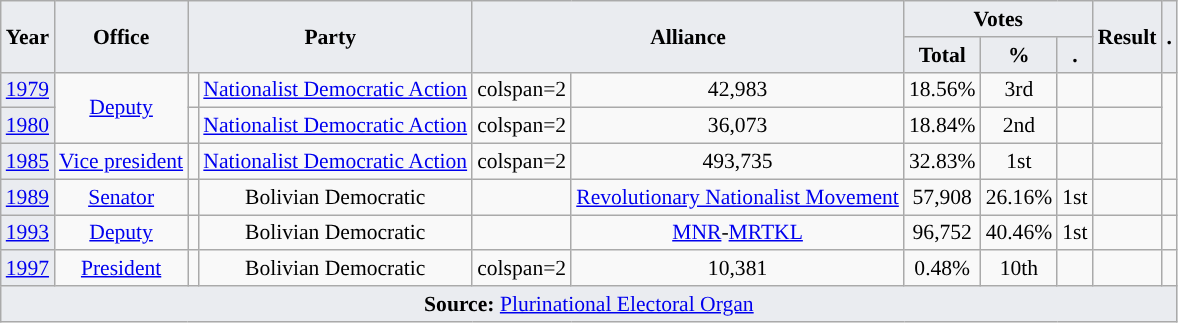<table class="wikitable" style="font-size:90%; text-align:center;">
<tr>
<th style="background-color:#EAECF0;" rowspan=2>Year</th>
<th style="background-color:#EAECF0;" rowspan=2>Office</th>
<th style="background-color:#EAECF0;" colspan=2 rowspan=2>Party</th>
<th style="background-color:#EAECF0;" colspan=2 rowspan=2>Alliance</th>
<th style="background-color:#EAECF0;" colspan=3>Votes</th>
<th style="background-color:#EAECF0;" rowspan=2>Result</th>
<th style="background-color:#EAECF0;" rowspan=2>.</th>
</tr>
<tr>
<th style="background-color:#EAECF0;">Total</th>
<th style="background-color:#EAECF0;">%</th>
<th style="background-color:#EAECF0;">.</th>
</tr>
<tr>
<td style="background-color:#EAECF0;"><a href='#'>1979</a></td>
<td rowspan=2><a href='#'>Deputy</a></td>
<td style="background-color:"></td>
<td><a href='#'>Nationalist Democratic Action</a></td>
<td>colspan=2 </td>
<td>42,983</td>
<td>18.56%</td>
<td>3rd</td>
<td></td>
<td></td>
</tr>
<tr>
<td style="background-color:#EAECF0;"><a href='#'>1980</a></td>
<td style="background-color:"></td>
<td><a href='#'>Nationalist Democratic Action</a></td>
<td>colspan=2 </td>
<td>36,073</td>
<td>18.84%</td>
<td>2nd</td>
<td></td>
<td></td>
</tr>
<tr>
<td style="background-color:#EAECF0;"><a href='#'>1985</a></td>
<td><a href='#'>Vice president</a></td>
<td style="background-color:"></td>
<td><a href='#'>Nationalist Democratic Action</a></td>
<td>colspan=2 </td>
<td>493,735</td>
<td>32.83%</td>
<td>1st</td>
<td></td>
<td></td>
</tr>
<tr>
<td style="background-color:#EAECF0;"><a href='#'>1989</a></td>
<td><a href='#'>Senator</a></td>
<td style="background-color:"></td>
<td>Bolivian Democratic</td>
<td style="background-color:"></td>
<td><a href='#'>Revolutionary Nationalist Movement</a></td>
<td>57,908</td>
<td>26.16%</td>
<td>1st</td>
<td></td>
<td></td>
</tr>
<tr>
<td style="background-color:#EAECF0;"><a href='#'>1993</a></td>
<td><a href='#'>Deputy</a></td>
<td style="background-color:"></td>
<td>Bolivian Democratic</td>
<td style="background-color:"></td>
<td><a href='#'>MNR</a>-<a href='#'>MRTKL</a></td>
<td>96,752</td>
<td>40.46%</td>
<td>1st</td>
<td></td>
<td></td>
</tr>
<tr>
<td style="background-color:#EAECF0;"><a href='#'>1997</a></td>
<td><a href='#'>President</a></td>
<td style="background-color:"></td>
<td>Bolivian Democratic</td>
<td>colspan=2 </td>
<td>10,381</td>
<td>0.48%</td>
<td>10th</td>
<td></td>
<td></td>
</tr>
<tr>
<td style="background-color:#EAECF0;" colspan=11><strong>Source:</strong> <a href='#'>Plurinational Electoral Organ</a>  </td>
</tr>
</table>
